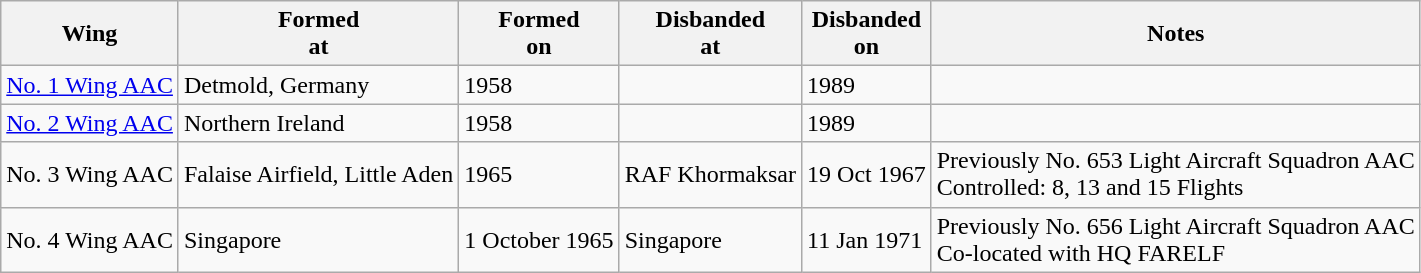<table class="wikitable">
<tr>
<th>Wing</th>
<th>Formed<br>at</th>
<th>Formed<br>on</th>
<th>Disbanded<br>at</th>
<th>Disbanded<br>on</th>
<th>Notes</th>
</tr>
<tr>
<td><a href='#'>No. 1 Wing AAC</a></td>
<td>Detmold, Germany</td>
<td>1958</td>
<td></td>
<td>1989</td>
<td></td>
</tr>
<tr>
<td><a href='#'>No. 2 Wing AAC</a></td>
<td>Northern Ireland</td>
<td>1958</td>
<td></td>
<td>1989</td>
<td></td>
</tr>
<tr>
<td>No. 3 Wing AAC</td>
<td>Falaise Airfield, Little Aden</td>
<td>1965</td>
<td>RAF Khormaksar</td>
<td>19 Oct 1967</td>
<td>Previously No. 653 Light Aircraft Squadron AAC<br>Controlled: 8, 13 and 15 Flights</td>
</tr>
<tr>
<td>No. 4 Wing AAC</td>
<td>Singapore</td>
<td>1 October 1965</td>
<td>Singapore</td>
<td>11 Jan 1971</td>
<td>Previously No. 656 Light Aircraft Squadron AAC<br> Co-located with HQ FARELF</td>
</tr>
</table>
